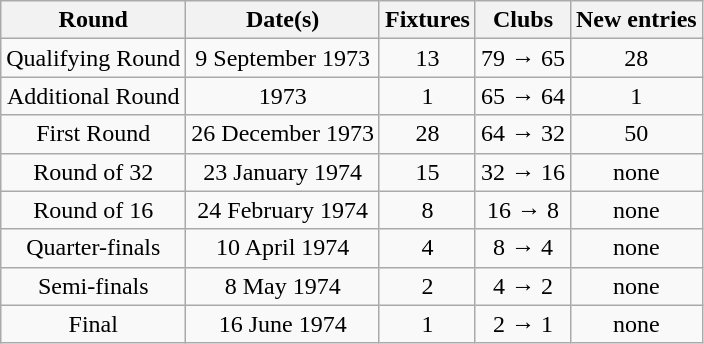<table class="wikitable" style="text-align:center">
<tr>
<th>Round</th>
<th>Date(s)</th>
<th>Fixtures</th>
<th>Clubs</th>
<th>New entries</th>
</tr>
<tr>
<td>Qualifying Round</td>
<td>9 September 1973</td>
<td>13</td>
<td>79 → 65</td>
<td>28</td>
</tr>
<tr>
<td>Additional Round</td>
<td>1973</td>
<td>1</td>
<td>65 → 64</td>
<td>1</td>
</tr>
<tr>
<td>First Round</td>
<td>26 December 1973</td>
<td>28</td>
<td>64 → 32</td>
<td>50</td>
</tr>
<tr>
<td>Round of 32</td>
<td>23 January 1974</td>
<td>15</td>
<td>32 → 16</td>
<td>none</td>
</tr>
<tr>
<td>Round of 16</td>
<td>24 February 1974</td>
<td>8</td>
<td>16 → 8</td>
<td>none</td>
</tr>
<tr>
<td>Quarter-finals</td>
<td>10 April 1974</td>
<td>4</td>
<td>8 → 4</td>
<td>none</td>
</tr>
<tr>
<td>Semi-finals</td>
<td>8 May 1974</td>
<td>2</td>
<td>4 → 2</td>
<td>none</td>
</tr>
<tr>
<td>Final</td>
<td>16 June 1974</td>
<td>1</td>
<td>2 → 1</td>
<td>none</td>
</tr>
</table>
